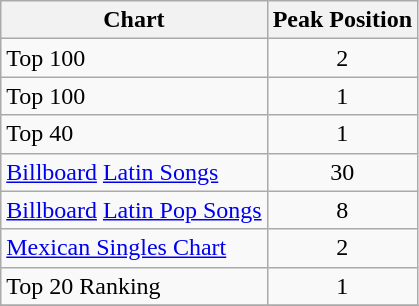<table class="wikitable">
<tr>
<th>Chart</th>
<th>Peak Position</th>
</tr>
<tr>
<td> Top 100</td>
<td align="center">2</td>
</tr>
<tr>
<td> Top 100</td>
<td align="center">1</td>
</tr>
<tr>
<td> Top 40</td>
<td align="center">1</td>
</tr>
<tr>
<td> <a href='#'>Billboard</a> <a href='#'>Latin Songs</a></td>
<td align="center">30</td>
</tr>
<tr>
<td> <a href='#'>Billboard</a> <a href='#'>Latin Pop Songs</a></td>
<td align="center">8</td>
</tr>
<tr>
<td> <a href='#'>Mexican Singles Chart</a></td>
<td align="center">2</td>
</tr>
<tr>
<td> Top 20 Ranking</td>
<td align="center">1</td>
</tr>
<tr>
</tr>
</table>
